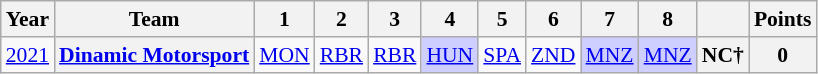<table class="wikitable" style="text-align:center; font-size:90%">
<tr>
<th>Year</th>
<th>Team</th>
<th>1</th>
<th>2</th>
<th>3</th>
<th>4</th>
<th>5</th>
<th>6</th>
<th>7</th>
<th>8</th>
<th></th>
<th>Points</th>
</tr>
<tr>
<td><a href='#'>2021</a></td>
<th><a href='#'>Dinamic Motorsport</a></th>
<td style=><a href='#'>MON</a><br></td>
<td style=><a href='#'>RBR</a><br></td>
<td style=><a href='#'>RBR</a><br></td>
<td style= "background:#CFCFFF;"><a href='#'>HUN</a><br></td>
<td style="background:#;"><a href='#'>SPA</a><br></td>
<td style="background:#;"><a href='#'>ZND</a><br></td>
<td style="background:#CFCFFF;"><a href='#'>MNZ</a><br></td>
<td style="background:#CFCFFF;"><a href='#'>MNZ</a><br></td>
<th>NC†</th>
<th>0</th>
</tr>
</table>
